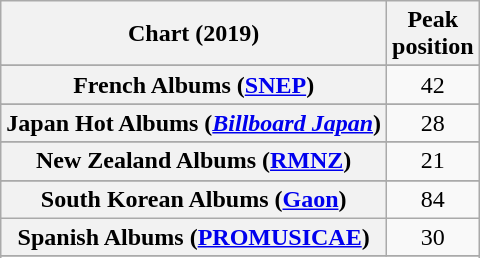<table class="wikitable sortable plainrowheaders" style="text-align:center">
<tr>
<th scope="col">Chart (2019)</th>
<th scope="col">Peak<br>position</th>
</tr>
<tr>
</tr>
<tr>
</tr>
<tr>
</tr>
<tr>
</tr>
<tr>
</tr>
<tr>
</tr>
<tr>
<th scope="row">French Albums (<a href='#'>SNEP</a>)</th>
<td>42</td>
</tr>
<tr>
</tr>
<tr>
</tr>
<tr>
<th scope="row">Japan Hot Albums (<em><a href='#'>Billboard Japan</a></em>)</th>
<td>28</td>
</tr>
<tr>
</tr>
<tr>
<th scope="row">New Zealand Albums (<a href='#'>RMNZ</a>)</th>
<td>21</td>
</tr>
<tr>
</tr>
<tr>
</tr>
<tr>
<th scope="row">South Korean Albums (<a href='#'>Gaon</a>)</th>
<td>84</td>
</tr>
<tr>
<th scope="row">Spanish Albums (<a href='#'>PROMUSICAE</a>)</th>
<td>30</td>
</tr>
<tr>
</tr>
<tr>
</tr>
</table>
